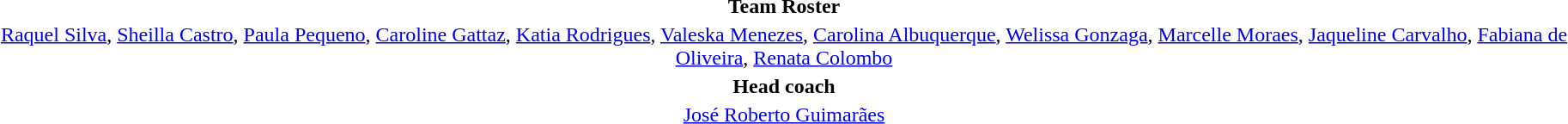<table style="text-align:center;margin-top:2em;margin-left:auto;margin-right:auto">
<tr>
<td><strong>Team Roster</strong></td>
</tr>
<tr>
<td><a href='#'>Raquel Silva</a>, <a href='#'>Sheilla Castro</a>, <a href='#'>Paula Pequeno</a>, <a href='#'>Caroline Gattaz</a>, <a href='#'>Katia Rodrigues</a>, <a href='#'>Valeska Menezes</a>, <a href='#'>Carolina Albuquerque</a>, <a href='#'>Welissa Gonzaga</a>, <a href='#'>Marcelle Moraes</a>, <a href='#'>Jaqueline Carvalho</a>, <a href='#'>Fabiana de Oliveira</a>, <a href='#'>Renata Colombo</a></td>
</tr>
<tr>
<td><strong>Head coach</strong></td>
</tr>
<tr>
<td><a href='#'>José Roberto Guimarães</a></td>
</tr>
</table>
